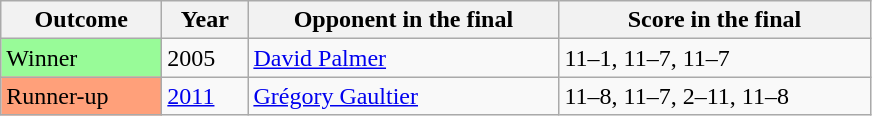<table class="sortable wikitable">
<tr>
<th width="100">Outcome</th>
<th width="50">Year</th>
<th width="200">Opponent in the final</th>
<th width="200">Score in the final</th>
</tr>
<tr>
<td bgcolor="98FB98">Winner</td>
<td>2005</td>
<td>   <a href='#'>David Palmer</a></td>
<td>11–1, 11–7, 11–7</td>
</tr>
<tr>
<td bgcolor="ffa07a">Runner-up</td>
<td><a href='#'>2011</a></td>
<td>   <a href='#'>Grégory Gaultier</a></td>
<td>11–8, 11–7, 2–11, 11–8</td>
</tr>
</table>
